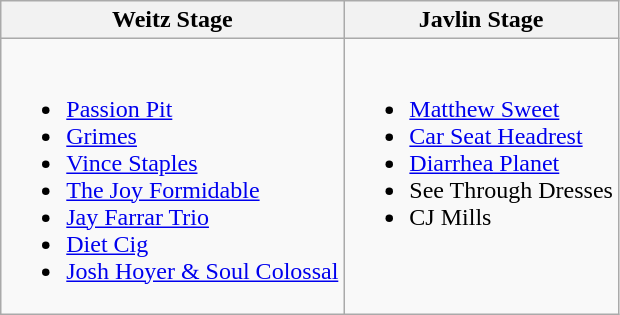<table class="wikitable">
<tr>
<th>Weitz Stage</th>
<th>Javlin Stage</th>
</tr>
<tr valign="top">
<td><br><ul><li><a href='#'>Passion Pit</a></li><li><a href='#'>Grimes</a></li><li><a href='#'>Vince Staples</a></li><li><a href='#'>The Joy Formidable</a></li><li><a href='#'>Jay Farrar Trio</a></li><li><a href='#'>Diet Cig</a></li><li><a href='#'>Josh Hoyer & Soul Colossal</a></li></ul></td>
<td><br><ul><li><a href='#'>Matthew Sweet</a></li><li><a href='#'>Car Seat Headrest</a></li><li><a href='#'>Diarrhea Planet</a></li><li>See Through Dresses</li><li>CJ Mills</li></ul></td>
</tr>
</table>
